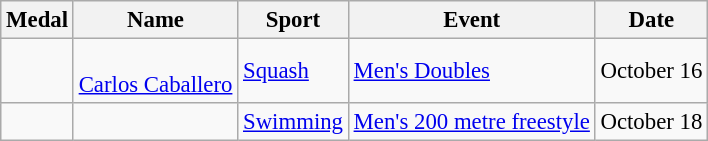<table class="wikitable sortable" border="1" style="font-size:95%">
<tr>
<th>Medal</th>
<th>Name</th>
<th>Sport</th>
<th>Event</th>
<th>Date</th>
</tr>
<tr>
<td></td>
<td><br><a href='#'>Carlos Caballero</a></td>
<td><a href='#'>Squash</a></td>
<td><a href='#'>Men's Doubles</a></td>
<td>October 16</td>
</tr>
<tr>
<td></td>
<td></td>
<td><a href='#'>Swimming</a></td>
<td><a href='#'>Men's 200 metre freestyle</a></td>
<td>October 18</td>
</tr>
</table>
